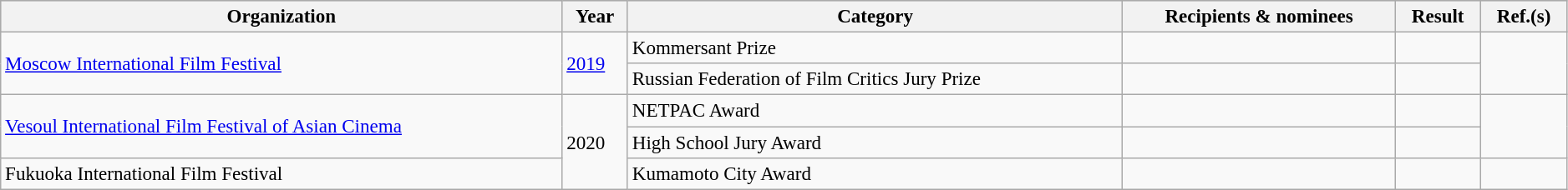<table class="wikitable sortable" width="99%" style=font-size:96%>
<tr style="background:#ccc;">
<th>Organization</th>
<th>Year</th>
<th>Category</th>
<th>Recipients & nominees</th>
<th>Result</th>
<th>Ref.(s)</th>
</tr>
<tr>
<td rowspan="2"><a href='#'>Moscow International Film Festival</a></td>
<td rowspan="2"><a href='#'>2019</a></td>
<td>Kommersant Prize</td>
<td></td>
<td></td>
<td rowspan="2"></td>
</tr>
<tr>
<td>Russian Federation of Film Critics Jury Prize</td>
<td></td>
<td></td>
</tr>
<tr>
<td rowspan="2"><a href='#'>Vesoul International Film Festival of Asian Cinema</a></td>
<td rowspan="3">2020</td>
<td>NETPAC Award</td>
<td></td>
<td></td>
<td rowspan="2"></td>
</tr>
<tr>
<td>High School Jury Award</td>
<td></td>
<td></td>
</tr>
<tr>
<td>Fukuoka International Film Festival</td>
<td>Kumamoto City Award</td>
<td></td>
<td></td>
<td></td>
</tr>
</table>
